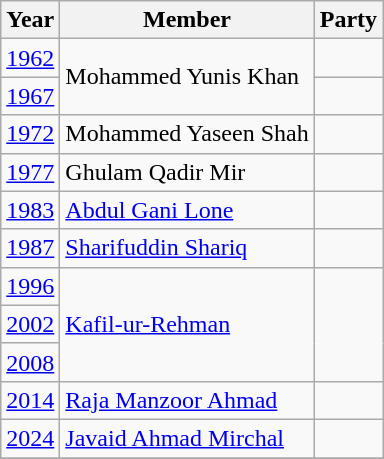<table class="wikitable sortable">
<tr>
<th>Year</th>
<th>Member</th>
<th colspan=2>Party</th>
</tr>
<tr>
<td><a href='#'>1962</a></td>
<td rowspan=2>Mohammed Yunis Khan</td>
<td></td>
</tr>
<tr>
<td><a href='#'>1967</a></td>
<td></td>
</tr>
<tr>
<td><a href='#'>1972</a></td>
<td>Mohammed Yaseen Shah</td>
<td></td>
</tr>
<tr>
<td><a href='#'>1977</a></td>
<td>Ghulam Qadir Mir</td>
<td></td>
</tr>
<tr>
<td><a href='#'>1983</a></td>
<td><a href='#'>Abdul Gani Lone</a></td>
<td></td>
</tr>
<tr>
<td><a href='#'>1987</a></td>
<td><a href='#'>Sharifuddin Shariq</a></td>
<td></td>
</tr>
<tr>
<td><a href='#'>1996</a></td>
<td rowspan=3><a href='#'>Kafil-ur-Rehman</a></td>
</tr>
<tr>
<td><a href='#'>2002</a></td>
</tr>
<tr>
<td><a href='#'>2008</a></td>
</tr>
<tr>
<td><a href='#'>2014</a></td>
<td><a href='#'>Raja Manzoor Ahmad</a></td>
<td></td>
</tr>
<tr>
<td><a href='#'>2024</a></td>
<td><a href='#'>Javaid Ahmad Mirchal</a></td>
<td></td>
</tr>
<tr>
</tr>
</table>
